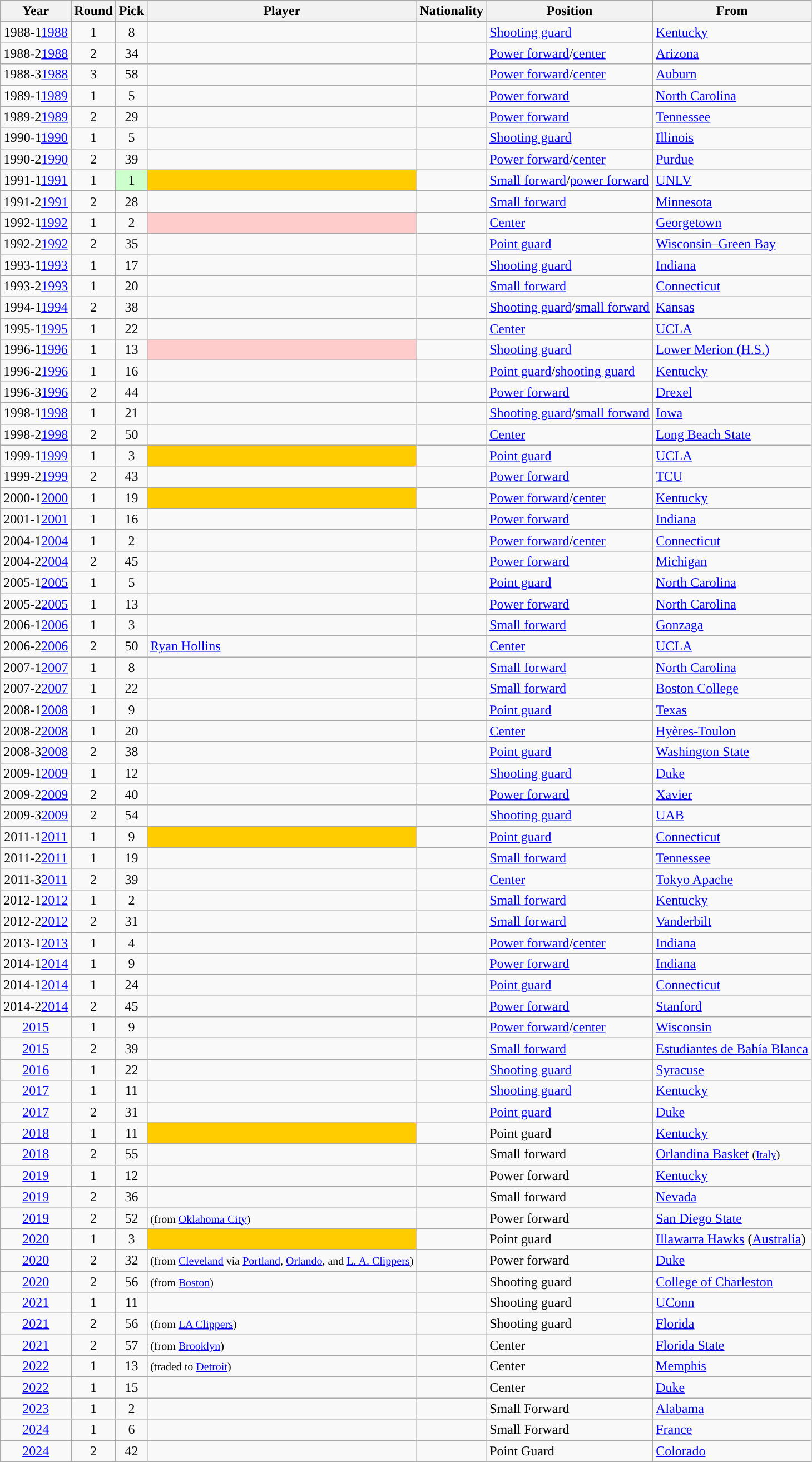<table class="wikitable sortable"  style="text-align:center">
<tr>
<th>Year</th>
<th>Round</th>
<th>Pick</th>
<th>Player</th>
<th>Nationality</th>
<th>Position</th>
<th>From</th>
</tr>
<tr>
<td><span>1988-1</span><a href='#'>1988</a></td>
<td>1</td>
<td>8</td>
<td align=left></td>
<td align=left></td>
<td align=left><a href='#'>Shooting guard</a></td>
<td align=left><a href='#'>Kentucky</a></td>
</tr>
<tr>
<td><span>1988-2</span><a href='#'>1988</a></td>
<td>2</td>
<td>34</td>
<td align=left></td>
<td align=left></td>
<td align=left><a href='#'>Power forward</a>/<a href='#'>center</a></td>
<td align=left><a href='#'>Arizona</a></td>
</tr>
<tr>
<td><span>1988-3</span><a href='#'>1988</a></td>
<td>3</td>
<td>58</td>
<td align=left></td>
<td align=left></td>
<td align=left><a href='#'>Power forward</a>/<a href='#'>center</a></td>
<td align=left><a href='#'>Auburn</a></td>
</tr>
<tr>
<td><span>1989-1</span><a href='#'>1989</a></td>
<td>1</td>
<td>5</td>
<td align=left></td>
<td align=left></td>
<td align=left><a href='#'>Power forward</a></td>
<td align=left><a href='#'>North Carolina</a></td>
</tr>
<tr>
<td><span>1989-2</span><a href='#'>1989</a></td>
<td>2</td>
<td>29</td>
<td align=left> </td>
<td align=left></td>
<td align=left><a href='#'>Power forward</a></td>
<td align=left><a href='#'>Tennessee</a></td>
</tr>
<tr>
<td><span>1990-1</span><a href='#'>1990</a></td>
<td>1</td>
<td>5</td>
<td align=left></td>
<td align=left></td>
<td align=left><a href='#'>Shooting guard</a></td>
<td align=left><a href='#'>Illinois</a></td>
</tr>
<tr>
<td><span>1990-2</span><a href='#'>1990</a></td>
<td>2</td>
<td>39</td>
<td align=left> </td>
<td align=left></td>
<td align=left><a href='#'>Power forward</a>/<a href='#'>center</a></td>
<td align=left><a href='#'>Purdue</a></td>
</tr>
<tr>
<td><span>1991-1</span><a href='#'>1991</a></td>
<td>1</td>
<td bgcolor="#CCFFCC">1</td>
<td bgcolor="FFCC00" align=left></td>
<td align=left></td>
<td align=left><a href='#'>Small forward</a>/<a href='#'>power forward</a></td>
<td align=left><a href='#'>UNLV</a></td>
</tr>
<tr>
<td><span>1991-2</span><a href='#'>1991</a></td>
<td>2</td>
<td>28</td>
<td align=left> </td>
<td align=left></td>
<td align=left><a href='#'>Small forward</a></td>
<td align=left><a href='#'>Minnesota</a></td>
</tr>
<tr>
<td><span>1992-1</span><a href='#'>1992</a></td>
<td>1</td>
<td>2</td>
<td bgcolor="#FFCCCC" align=left></td>
<td align=left></td>
<td align=left><a href='#'>Center</a></td>
<td align=left><a href='#'>Georgetown</a></td>
</tr>
<tr>
<td><span>1992-2</span><a href='#'>1992</a></td>
<td>2</td>
<td>35</td>
<td align=left></td>
<td align=left></td>
<td align=left><a href='#'>Point guard</a></td>
<td align=left><a href='#'>Wisconsin–Green Bay</a></td>
</tr>
<tr>
<td><span>1993-1</span><a href='#'>1993</a></td>
<td>1</td>
<td>17</td>
<td align=left> </td>
<td align=left></td>
<td align=left><a href='#'>Shooting guard</a></td>
<td align=left><a href='#'>Indiana</a></td>
</tr>
<tr>
<td><span>1993-2</span><a href='#'>1993</a></td>
<td>1</td>
<td>20</td>
<td align=left> </td>
<td align=left></td>
<td align=left><a href='#'>Small forward</a></td>
<td align=left><a href='#'>Connecticut</a></td>
</tr>
<tr>
<td><span>1994-1</span><a href='#'>1994</a></td>
<td>2</td>
<td>38</td>
<td align=left></td>
<td align=left></td>
<td align=left><a href='#'>Shooting guard</a>/<a href='#'>small forward</a></td>
<td align=left><a href='#'>Kansas</a></td>
</tr>
<tr>
<td><span>1995-1</span><a href='#'>1995</a></td>
<td>1</td>
<td>22</td>
<td align=left></td>
<td align=left></td>
<td align=left><a href='#'>Center</a></td>
<td align=left><a href='#'>UCLA</a></td>
</tr>
<tr>
<td><span>1996-1</span><a href='#'>1996</a></td>
<td>1</td>
<td>13</td>
<td bgcolor="#FFCCCC" align=left> </td>
<td align=left></td>
<td align=left><a href='#'>Shooting guard</a></td>
<td align=left><a href='#'>Lower Merion (H.S.)</a></td>
</tr>
<tr>
<td><span>1996-2</span><a href='#'>1996</a></td>
<td>1</td>
<td>16</td>
<td align=left> </td>
<td align=left></td>
<td align=left><a href='#'>Point guard</a>/<a href='#'>shooting guard</a></td>
<td align=left><a href='#'>Kentucky</a></td>
</tr>
<tr>
<td><span>1996-3</span><a href='#'>1996</a></td>
<td>2</td>
<td>44</td>
<td align=left></td>
<td align=left></td>
<td align=left><a href='#'>Power forward</a></td>
<td align=left><a href='#'>Drexel</a></td>
</tr>
<tr>
<td><span>1998-1</span><a href='#'>1998</a></td>
<td>1</td>
<td>21</td>
<td align=left></td>
<td align=left></td>
<td align=left><a href='#'>Shooting guard</a>/<a href='#'>small forward</a></td>
<td align=left><a href='#'>Iowa</a></td>
</tr>
<tr>
<td><span>1998-2</span><a href='#'>1998</a></td>
<td>2</td>
<td>50</td>
<td align=left> </td>
<td align=left></td>
<td align=left><a href='#'>Center</a></td>
<td align=left><a href='#'>Long Beach State</a></td>
</tr>
<tr>
<td><span>1999-1</span><a href='#'>1999</a></td>
<td>1</td>
<td>3</td>
<td bgcolor="FFCC00" align=left></td>
<td align=left></td>
<td align=left><a href='#'>Point guard</a></td>
<td align=left><a href='#'>UCLA</a></td>
</tr>
<tr>
<td><span>1999-2</span><a href='#'>1999</a></td>
<td>2</td>
<td>43</td>
<td align=left></td>
<td align=left></td>
<td align=left><a href='#'>Power forward</a></td>
<td align=left><a href='#'>TCU</a></td>
</tr>
<tr>
<td><span>2000-1</span><a href='#'>2000</a></td>
<td>1</td>
<td>19</td>
<td bgcolor="FFCC00" align=left></td>
<td align=left></td>
<td align=left><a href='#'>Power forward</a>/<a href='#'>center</a></td>
<td align=left><a href='#'>Kentucky</a></td>
</tr>
<tr>
<td><span>2001-1</span><a href='#'>2001</a></td>
<td>1</td>
<td>16</td>
<td align=left></td>
<td align=left></td>
<td align=left><a href='#'>Power forward</a></td>
<td align=left><a href='#'>Indiana</a></td>
</tr>
<tr>
<td><span>2004-1</span><a href='#'>2004</a></td>
<td>1</td>
<td>2</td>
<td align=left> </td>
<td align=left></td>
<td align=left><a href='#'>Power forward</a>/<a href='#'>center</a></td>
<td align=left><a href='#'>Connecticut</a></td>
</tr>
<tr>
<td><span>2004-2</span><a href='#'>2004</a></td>
<td>2</td>
<td>45</td>
<td align=left> </td>
<td align=left></td>
<td align=left><a href='#'>Power forward</a></td>
<td align=left><a href='#'>Michigan</a></td>
</tr>
<tr>
<td><span>2005-1</span><a href='#'>2005</a></td>
<td>1</td>
<td>5</td>
<td align=left></td>
<td align=left></td>
<td align=left><a href='#'>Point guard</a></td>
<td align=left><a href='#'>North Carolina</a></td>
</tr>
<tr>
<td><span>2005-2</span><a href='#'>2005</a></td>
<td>1</td>
<td>13</td>
<td align=left> </td>
<td align=left></td>
<td align=left><a href='#'>Power forward</a></td>
<td align=left><a href='#'>North Carolina</a></td>
</tr>
<tr>
<td><span>2006-1</span><a href='#'>2006</a></td>
<td>1</td>
<td>3</td>
<td align=left></td>
<td align=left></td>
<td align=left><a href='#'>Small forward</a></td>
<td align=left><a href='#'>Gonzaga</a></td>
</tr>
<tr>
<td><span>2006-2</span><a href='#'>2006</a></td>
<td>2</td>
<td>50</td>
<td align=left><a href='#'>Ryan Hollins</a> </td>
<td align=left></td>
<td align=left><a href='#'>Center</a></td>
<td align=left><a href='#'>UCLA</a></td>
</tr>
<tr>
<td><span>2007-1</span><a href='#'>2007</a></td>
<td>1</td>
<td>8</td>
<td align=left> </td>
<td align=left></td>
<td align=left><a href='#'>Small forward</a></td>
<td align=left><a href='#'>North Carolina</a></td>
</tr>
<tr>
<td><span>2007-2</span><a href='#'>2007</a></td>
<td>1</td>
<td>22</td>
<td align=left> </td>
<td align=left></td>
<td align=left><a href='#'>Small forward</a></td>
<td align=left><a href='#'>Boston College</a></td>
</tr>
<tr>
<td><span>2008-1</span><a href='#'>2008</a></td>
<td>1</td>
<td>9</td>
<td align=left></td>
<td align=left></td>
<td align=left><a href='#'>Point guard</a></td>
<td align=left><a href='#'>Texas</a></td>
</tr>
<tr>
<td><span>2008-2</span><a href='#'>2008</a></td>
<td>1</td>
<td>20</td>
<td align=left> </td>
<td align=left></td>
<td align=left><a href='#'>Center</a></td>
<td align=left><a href='#'>Hyères-Toulon</a> </td>
</tr>
<tr>
<td><span>2008-3</span><a href='#'>2008</a></td>
<td>2</td>
<td>38</td>
<td align=left> </td>
<td align=left></td>
<td align=left><a href='#'>Point guard</a></td>
<td align=left><a href='#'>Washington State</a></td>
</tr>
<tr>
<td><span>2009-1</span><a href='#'>2009</a></td>
<td>1</td>
<td>12</td>
<td align=left></td>
<td align=left></td>
<td align=left><a href='#'>Shooting guard</a></td>
<td align=left><a href='#'>Duke</a></td>
</tr>
<tr>
<td><span>2009-2</span><a href='#'>2009</a></td>
<td>2</td>
<td>40</td>
<td align=left> </td>
<td align=left></td>
<td align=left><a href='#'>Power forward</a></td>
<td align=left><a href='#'>Xavier</a></td>
</tr>
<tr>
<td><span>2009-3</span><a href='#'>2009</a></td>
<td>2</td>
<td>54</td>
<td align=left> </td>
<td align=left></td>
<td align=left><a href='#'>Shooting guard</a></td>
<td align=left><a href='#'>UAB</a></td>
</tr>
<tr>
<td><span>2011-1</span><a href='#'>2011</a></td>
<td>1</td>
<td>9</td>
<td bgcolor="FFCC00" align=left></td>
<td align=left></td>
<td align=left><a href='#'>Point guard</a></td>
<td align=left><a href='#'>Connecticut</a></td>
</tr>
<tr>
<td><span>2011-2</span><a href='#'>2011</a></td>
<td>1</td>
<td>19</td>
<td align=left> </td>
<td align=left></td>
<td align=left><a href='#'>Small forward</a></td>
<td align=left><a href='#'>Tennessee</a></td>
</tr>
<tr>
<td><span>2011-3</span><a href='#'>2011</a></td>
<td>2</td>
<td>39</td>
<td align=left> </td>
<td align=left></td>
<td align=left><a href='#'>Center</a></td>
<td align=left><a href='#'>Tokyo Apache</a> </td>
</tr>
<tr>
<td><span>2012-1</span><a href='#'>2012</a></td>
<td>1</td>
<td>2</td>
<td align=left></td>
<td align=left></td>
<td align=left><a href='#'>Small forward</a></td>
<td align=left><a href='#'>Kentucky</a></td>
</tr>
<tr>
<td><span>2012-2</span><a href='#'>2012</a></td>
<td>2</td>
<td>31</td>
<td align=left></td>
<td align=left></td>
<td align=left><a href='#'>Small forward</a></td>
<td align=left><a href='#'>Vanderbilt</a></td>
</tr>
<tr>
<td><span>2013-1</span><a href='#'>2013</a></td>
<td>1</td>
<td>4</td>
<td align=left></td>
<td align=left></td>
<td align=left><a href='#'>Power forward</a>/<a href='#'>center</a></td>
<td align=left><a href='#'>Indiana</a></td>
</tr>
<tr>
<td><span>2014-1</span><a href='#'>2014</a></td>
<td>1</td>
<td>9</td>
<td align=left> </td>
<td align=left></td>
<td align=left><a href='#'>Power forward</a></td>
<td align=left><a href='#'>Indiana</a></td>
</tr>
<tr>
<td><span>2014-1</span><a href='#'>2014</a></td>
<td>1</td>
<td>24</td>
<td align=left> </td>
<td align=left></td>
<td align=left><a href='#'>Point guard</a></td>
<td align=left><a href='#'>Connecticut</a></td>
</tr>
<tr>
<td><span>2014-2</span><a href='#'>2014</a></td>
<td>2</td>
<td>45</td>
<td align=left> </td>
<td align=left></td>
<td align=left><a href='#'>Power forward</a></td>
<td align=left><a href='#'>Stanford</a></td>
</tr>
<tr>
<td><a href='#'>2015</a></td>
<td>1</td>
<td>9</td>
<td align=left></td>
<td align=left></td>
<td align=left><a href='#'>Power forward</a>/<a href='#'>center</a></td>
<td align=left><a href='#'>Wisconsin</a></td>
</tr>
<tr>
<td><a href='#'>2015</a></td>
<td>2</td>
<td>39</td>
<td align=left> </td>
<td align=left></td>
<td align=left><a href='#'>Small forward</a></td>
<td align=left><a href='#'>Estudiantes de Bahía Blanca</a> </td>
</tr>
<tr>
<td><a href='#'>2016</a></td>
<td>1</td>
<td>22</td>
<td align=left> </td>
<td align=left></td>
<td align=left><a href='#'>Shooting guard</a></td>
<td align=left><a href='#'>Syracuse</a></td>
</tr>
<tr>
<td><a href='#'>2017</a></td>
<td>1</td>
<td>11</td>
<td align=left></td>
<td align=left></td>
<td align=left><a href='#'>Shooting guard</a></td>
<td align=left><a href='#'>Kentucky</a></td>
</tr>
<tr>
<td><a href='#'>2017</a></td>
<td>2</td>
<td>31</td>
<td align=left>  </td>
<td align=left></td>
<td align=left><a href='#'>Point guard</a></td>
<td align=left><a href='#'>Duke</a></td>
</tr>
<tr>
<td><a href='#'>2018</a></td>
<td>1</td>
<td>11</td>
<td bgcolor="FFCC00" align=left> </td>
<td align=left></td>
<td align=left>Point guard</td>
<td align=left><a href='#'>Kentucky</a></td>
</tr>
<tr>
<td><a href='#'>2018</a></td>
<td>2</td>
<td>55</td>
<td align=left> </td>
<td align=left></td>
<td align=left>Small forward</td>
<td align=left><a href='#'>Orlandina Basket</a> <small>(<a href='#'>Italy</a>)</small></td>
</tr>
<tr>
<td><a href='#'>2019</a></td>
<td>1</td>
<td>12</td>
<td align=left></td>
<td align=left></td>
<td align=left>Power forward</td>
<td align=left><a href='#'>Kentucky</a></td>
</tr>
<tr>
<td><a href='#'>2019</a></td>
<td>2</td>
<td>36</td>
<td align=left> </td>
<td align=left></td>
<td align=left>Small forward</td>
<td align=left><a href='#'>Nevada</a></td>
</tr>
<tr>
<td><a href='#'>2019</a></td>
<td>2</td>
<td>52</td>
<td align=left> <small>(from <a href='#'>Oklahoma City</a>)</small></td>
<td align=left></td>
<td align=left>Power forward</td>
<td align=left><a href='#'>San Diego State</a></td>
</tr>
<tr>
<td><a href='#'>2020</a></td>
<td>1</td>
<td>3</td>
<td bgcolor="FFCC00" align=left></td>
<td align=left></td>
<td align=left>Point guard</td>
<td align=left><a href='#'>Illawarra Hawks</a> (<a href='#'>Australia</a>)</td>
</tr>
<tr>
<td><a href='#'>2020</a></td>
<td>2</td>
<td>32</td>
<td align=left> <small>(from <a href='#'>Cleveland</a> via <a href='#'>Portland</a>, <a href='#'>Orlando</a>, and <a href='#'>L. A. Clippers</a>)</small></td>
<td align=left></td>
<td align=left>Power forward</td>
<td align=left><a href='#'>Duke</a></td>
</tr>
<tr>
<td><a href='#'>2020</a></td>
<td>2</td>
<td>56</td>
<td align=left> <small>(from <a href='#'>Boston</a>)</small></td>
<td align=left></td>
<td align=left>Shooting guard</td>
<td align=left><a href='#'>College of Charleston</a></td>
</tr>
<tr>
<td><a href='#'>2021</a></td>
<td>1</td>
<td>11</td>
<td align=left></td>
<td align=left></td>
<td align=left>Shooting guard</td>
<td align=left><a href='#'>UConn</a></td>
</tr>
<tr>
<td><a href='#'>2021</a></td>
<td>2</td>
<td>56</td>
<td align=left> <small>(from <a href='#'>LA Clippers</a>)</small></td>
<td align=left></td>
<td align=left>Shooting guard</td>
<td align=left><a href='#'>Florida</a></td>
</tr>
<tr>
<td><a href='#'>2021</a></td>
<td>2</td>
<td>57</td>
<td align=left> <small>(from <a href='#'>Brooklyn</a>)</small></td>
<td align=left></td>
<td align=left>Center</td>
<td align=left><a href='#'>Florida State</a></td>
</tr>
<tr>
<td><a href='#'>2022</a></td>
<td>1</td>
<td>13</td>
<td align=left> <small>(traded to <a href='#'>Detroit</a>)</small></td>
<td align=left></td>
<td align=left>Center</td>
<td align=left><a href='#'>Memphis</a></td>
</tr>
<tr>
<td><a href='#'>2022</a></td>
<td>1</td>
<td>15</td>
<td align=left></td>
<td align=left></td>
<td align=left>Center</td>
<td align=left><a href='#'>Duke</a></td>
</tr>
<tr>
<td><a href='#'>2023</a></td>
<td>1</td>
<td>2</td>
<td align=left></td>
<td align=left></td>
<td align=left>Small Forward</td>
<td align=left><a href='#'>Alabama</a></td>
</tr>
<tr>
<td><a href='#'>2024</a></td>
<td>1</td>
<td>6</td>
<td align=left></td>
<td align=left></td>
<td align=left>Small Forward</td>
<td align=left><a href='#'>France</a></td>
</tr>
<tr>
<td><a href='#'>2024</a></td>
<td>2</td>
<td>42</td>
<td align=left></td>
<td align=left></td>
<td align=left>Point Guard</td>
<td align=left><a href='#'>Colorado</a></td>
</tr>
</table>
